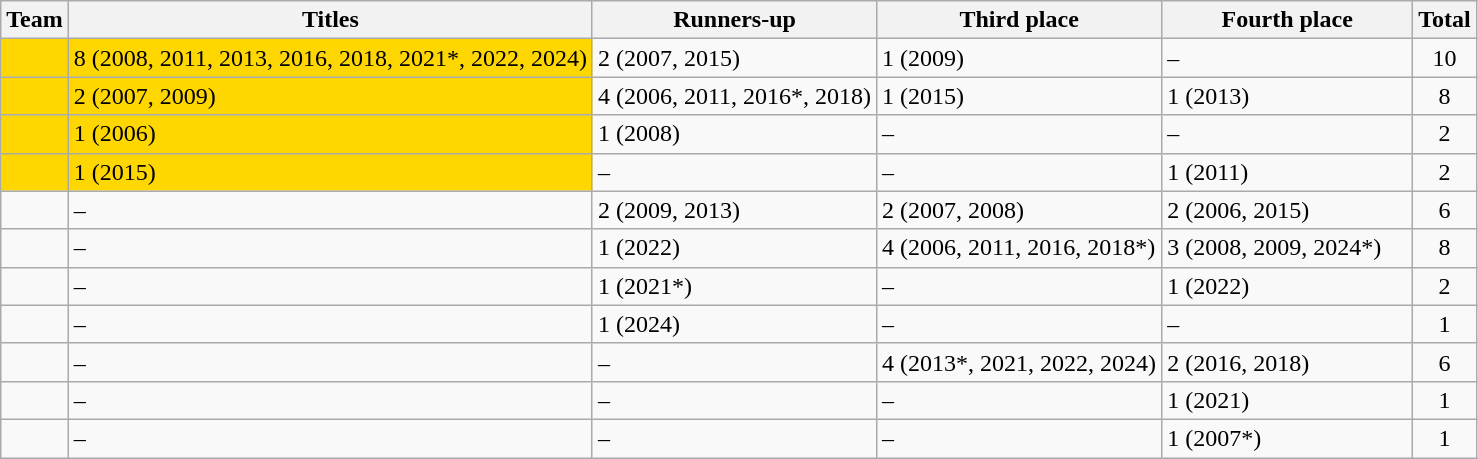<table class="wikitable">
<tr>
<th>Team</th>
<th>Titles</th>
<th>Runners-up</th>
<th>Third place</th>
<th width=160>Fourth place</th>
<th>Total</th>
</tr>
<tr>
<td bgcolor=gold></td>
<td bgcolor=gold>8 (2008, 2011, 2013, 2016, 2018, 2021*, 2022, 2024)</td>
<td>2 (2007, 2015)</td>
<td>1 (2009)</td>
<td>–</td>
<td align=center>10</td>
</tr>
<tr>
<td bgcolor=gold></td>
<td bgcolor=gold>2 (2007, 2009)</td>
<td>4 (2006, 2011, 2016*, 2018)</td>
<td>1 (2015)</td>
<td>1 (2013)</td>
<td align=center>8</td>
</tr>
<tr>
<td bgcolor=gold></td>
<td bgcolor=gold>1 (2006)</td>
<td>1 (2008)</td>
<td>–</td>
<td>–</td>
<td align=center>2</td>
</tr>
<tr>
<td bgcolor=gold></td>
<td bgcolor=gold>1 (2015)</td>
<td>–</td>
<td>–</td>
<td>1 (2011)</td>
<td align=center>2</td>
</tr>
<tr>
<td></td>
<td>–</td>
<td>2 (2009, 2013)</td>
<td>2 (2007, 2008)</td>
<td>2 (2006, 2015)</td>
<td align=center>6</td>
</tr>
<tr>
<td></td>
<td>–</td>
<td>1 (2022)</td>
<td>4 (2006, 2011, 2016, 2018*)</td>
<td>3 (2008, 2009, 2024*)</td>
<td align=center>8</td>
</tr>
<tr>
<td></td>
<td>–</td>
<td>1 (2021*)</td>
<td>–</td>
<td>1 (2022)</td>
<td align=center>2</td>
</tr>
<tr>
<td></td>
<td>–</td>
<td>1 (2024)</td>
<td>–</td>
<td>–</td>
<td align=center>1</td>
</tr>
<tr>
<td></td>
<td>–</td>
<td>–</td>
<td>4 (2013*, 2021, 2022, 2024)</td>
<td>2 (2016, 2018)</td>
<td align=center>6</td>
</tr>
<tr>
<td></td>
<td>–</td>
<td>–</td>
<td>–</td>
<td>1 (2021)</td>
<td align=center>1</td>
</tr>
<tr>
<td></td>
<td>–</td>
<td>–</td>
<td>–</td>
<td>1 (2007*)</td>
<td align=center>1</td>
</tr>
</table>
